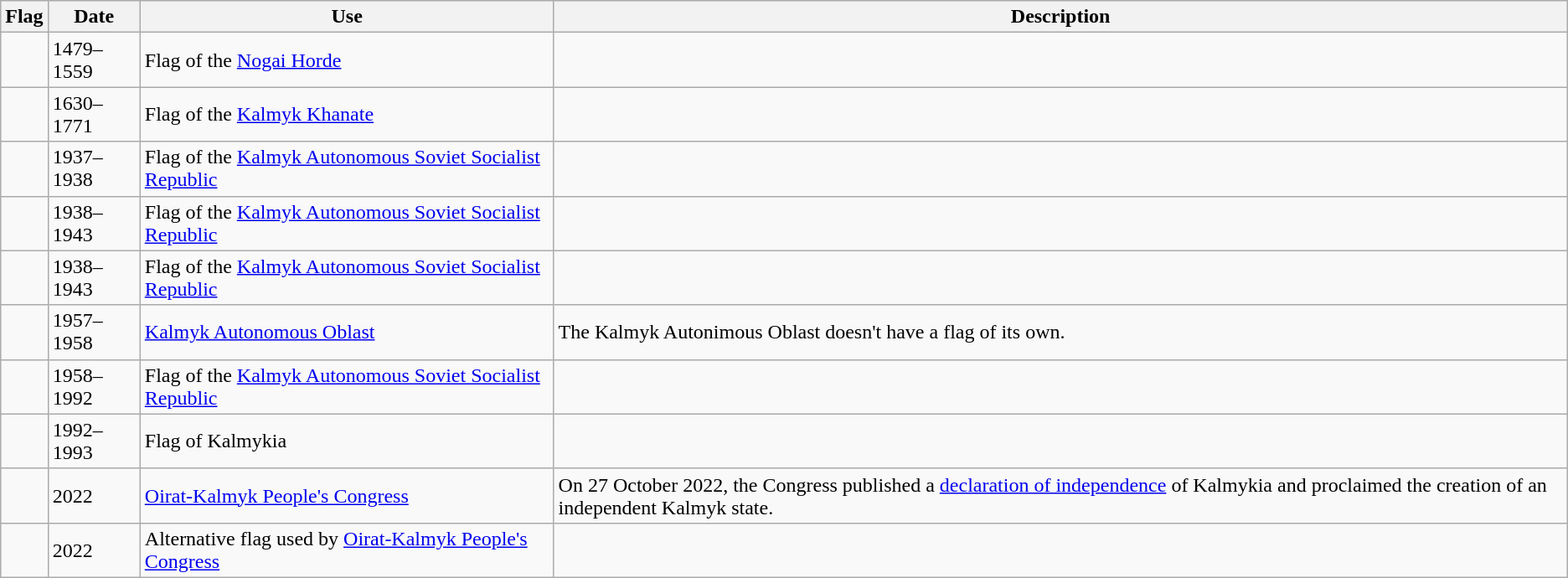<table class="wikitable">
<tr>
<th>Flag</th>
<th>Date</th>
<th>Use</th>
<th>Description</th>
</tr>
<tr>
<td></td>
<td>1479–1559</td>
<td>Flag of the <a href='#'>Nogai Horde</a></td>
</tr>
<tr>
<td></td>
<td>1630–1771</td>
<td>Flag of the <a href='#'>Kalmyk Khanate</a></td>
<td></td>
</tr>
<tr>
<td></td>
<td>1937–1938</td>
<td>Flag of the <a href='#'>Kalmyk Autonomous Soviet Socialist Republic</a></td>
<td></td>
</tr>
<tr>
<td></td>
<td>1938–1943</td>
<td>Flag of the <a href='#'>Kalmyk Autonomous Soviet Socialist Republic</a></td>
<td></td>
</tr>
<tr>
<td></td>
<td>1938–1943</td>
<td>Flag of the <a href='#'>Kalmyk Autonomous Soviet Socialist Republic</a></td>
<td></td>
</tr>
<tr>
<td></td>
<td>1957–1958</td>
<td><a href='#'>Kalmyk Autonomous Oblast</a></td>
<td>The Kalmyk Autonimous Oblast doesn't have a flag of its own.</td>
</tr>
<tr>
<td></td>
<td>1958–1992</td>
<td>Flag of the <a href='#'>Kalmyk Autonomous Soviet Socialist Republic</a></td>
<td></td>
</tr>
<tr>
<td></td>
<td>1992–1993</td>
<td>Flag of Kalmykia</td>
<td></td>
</tr>
<tr>
<td></td>
<td>2022</td>
<td><a href='#'>Oirat-Kalmyk People's Congress</a></td>
<td>On 27 October 2022, the Congress published a <a href='#'>declaration of independence</a> of Kalmykia and proclaimed the creation of an independent Kalmyk state.</td>
</tr>
<tr>
<td></td>
<td>2022</td>
<td>Alternative flag used by <a href='#'>Oirat-Kalmyk People's Congress</a></td>
<td></td>
</tr>
</table>
